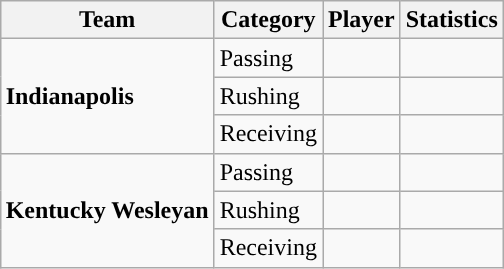<table class="wikitable" style="float: right;">
<tr>
<th>Team</th>
<th>Category</th>
<th>Player</th>
<th>Statistics</th>
</tr>
<tr>
<td rowspan=3><strong>Indianapolis</strong></td>
<td>Passing</td>
<td></td>
<td></td>
</tr>
<tr>
<td>Rushing</td>
<td></td>
<td></td>
</tr>
<tr>
<td>Receiving</td>
<td></td>
<td></td>
</tr>
<tr>
<td rowspan=3><strong>Kentucky Wesleyan</strong></td>
<td>Passing</td>
<td></td>
<td></td>
</tr>
<tr>
<td>Rushing</td>
<td></td>
<td></td>
</tr>
<tr>
<td>Receiving</td>
<td></td>
<td></td>
</tr>
</table>
